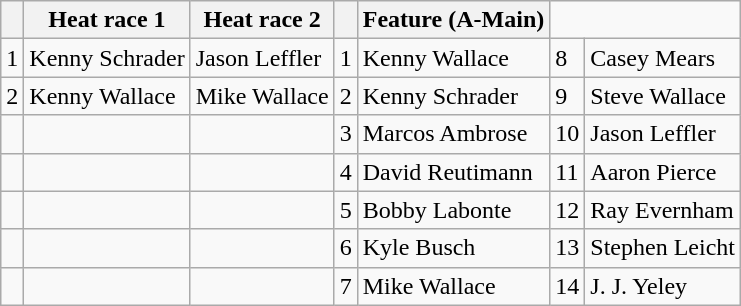<table class="wikitable">
<tr>
<th></th>
<th>Heat race 1</th>
<th>Heat race 2</th>
<th></th>
<th>Feature (A-Main)</th>
</tr>
<tr>
<td>1</td>
<td>Kenny Schrader</td>
<td>Jason Leffler</td>
<td>1</td>
<td>Kenny Wallace</td>
<td>8</td>
<td>Casey Mears</td>
</tr>
<tr>
<td>2</td>
<td>Kenny Wallace</td>
<td>Mike Wallace</td>
<td>2</td>
<td>Kenny Schrader</td>
<td>9</td>
<td>Steve Wallace</td>
</tr>
<tr>
<td></td>
<td></td>
<td></td>
<td>3</td>
<td>Marcos Ambrose</td>
<td>10</td>
<td>Jason Leffler</td>
</tr>
<tr>
<td></td>
<td></td>
<td></td>
<td>4</td>
<td>David Reutimann</td>
<td>11</td>
<td>Aaron Pierce</td>
</tr>
<tr>
<td></td>
<td></td>
<td></td>
<td>5</td>
<td>Bobby Labonte</td>
<td>12</td>
<td>Ray Evernham</td>
</tr>
<tr>
<td></td>
<td></td>
<td></td>
<td>6</td>
<td>Kyle Busch</td>
<td>13</td>
<td>Stephen Leicht</td>
</tr>
<tr>
<td></td>
<td></td>
<td></td>
<td>7</td>
<td>Mike Wallace</td>
<td>14</td>
<td>J. J. Yeley</td>
</tr>
</table>
